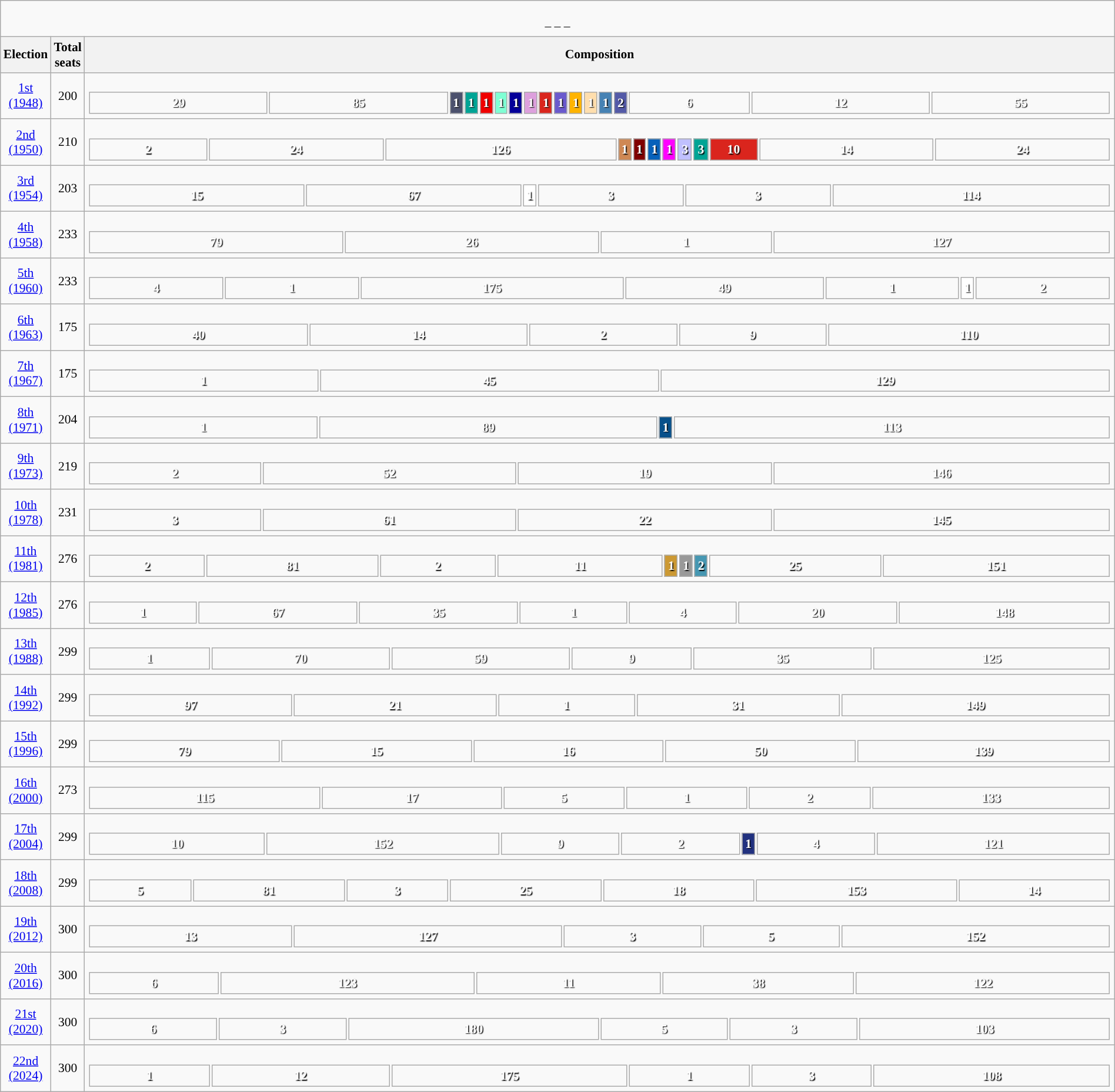<table class="wikitable" width="100%" style="text-align:center;border:solid #000000 1px;font-size:90%;">
<tr>
<td colspan=3><br> –
 –
 –
</td>
</tr>
<tr>
<th>Election</th>
<th>Total<br>seats</th>
<th>Composition</th>
</tr>
<tr>
<td width="40"><a href='#'>1st<br>(1948)</a></td>
<td width="30">200</td>
<td><br><table style="width:100%; text-align:center; font-weight:bold; color:white; text-shadow: 1px 1px 1px #000000;">
<tr>
<td style="background-color: ">29</td>
<td style="background-color: ">85</td>
<td style="background-color: #4c516d;                                                                width:  0.50%">1</td>
<td style="background-color: #00a495;                                                                width:  0.50%">1</td>
<td style="background-color: #F00000;                                                                width:  0.50%">1</td>
<td style="background-color: #7fffd4;                                                                width:  0.50%">1</td>
<td style="background-color: #050099;                                                                width:  0.50%">1</td>
<td style="background-color: #dda0dd;                                                                width:  0.50%">1</td>
<td style="background-color: #DA251D;                                                                width:  0.50%">1</td>
<td style="background-color: #6a5acd;                                                                width:  0.50%">1</td>
<td style="background-color: #FFB400;                                                                width:  0.50%">1</td>
<td style="background-color: #ffdead;                                                                width:  0.50%">1</td>
<td style="background-color: #4682b4;                                                                width:  0.50%">1</td>
<td style="background-color: #545aa7;                                                                width:  1.00%">2</td>
<td style="background-color: ">6</td>
<td style="background-color: ">12</td>
<td style="background-color: ">55</td>
</tr>
</table>
</td>
</tr>
<tr>
<td width="40"><a href='#'>2nd<br>(1950)</a></td>
<td width="30">210</td>
<td><br><table style="width:100%; text-align:center; font-weight:bold; color:white; text-shadow: 1px 1px 1px #000000;">
<tr>
<td style="background-color: ">2</td>
<td style="background-color: ">24</td>
<td style="background-color: ">126</td>
<td style="background-color: #cf8854;                                                                width:  0.47%">1</td>
<td style="background-color: #800000;                                                                width:  0.47%">1</td>
<td style="background-color: #0761ba;                                                                width:  0.47%">1</td>
<td style="background-color: #ff00ff;                                                                width:  0.47%">1</td>
<td style="background-color: #c0c0ff;                                                                width:  1.42%">3</td>
<td style="background-color: #00a495;                                                                width:  1.42%">3</td>
<td style="background-color: #DA251D;                                                                width:  4.76%">10</td>
<td style="background-color: ">14</td>
<td style="background-color: ">24</td>
</tr>
</table>
</td>
</tr>
<tr>
<td width="40"><a href='#'>3rd<br>(1954)</a></td>
<td width="30">203</td>
<td><br><table style="width:100%; text-align:center; font-weight:bold; color:white; text-shadow: 1px 1px 1px #000000;">
<tr>
<td style="background-color: ">15</td>
<td style="background-color: ">67</td>
<td style="background-color: #FFF;                                                                   width:  0.49%">1</td>
<td style="background-color: ">3</td>
<td style="background-color: ">3</td>
<td style="background-color: ">114</td>
</tr>
</table>
</td>
</tr>
<tr>
<td width="40"><a href='#'>4th<br>(1958)</a></td>
<td width="30">233</td>
<td><br><table style="width:100%; text-align:center; font-weight:bold; color:white; text-shadow: 1px 1px 1px #000000;">
<tr>
<td style="background-color: ">79</td>
<td style="background-color: ">26</td>
<td style="background-color: ">1</td>
<td style="background-color: ">127</td>
</tr>
</table>
</td>
</tr>
<tr>
<td width="40"><a href='#'>5th<br>(1960)</a></td>
<td width="30">233</td>
<td><br><table style="width:100%; text-align:center; font-weight:bold; color:white; text-shadow: 1px 1px 1px #000000;">
<tr>
<td style="background-color: ">4</td>
<td style="background-color: ">1</td>
<td style="background-color: ">175</td>
<td style="background-color: ">49</td>
<td style="background-color: ">1</td>
<td style="background-color: #FFF;                                                                   width:  0.42%">1</td>
<td style="background-color: ">2</td>
</tr>
</table>
</td>
</tr>
<tr>
<td width="40"><a href='#'>6th<br>(1963)</a></td>
<td width="30">175</td>
<td><br><table style="width:100%; text-align:center; font-weight:bold; color:white; text-shadow: 1px 1px 1px #000000;">
<tr>
<td style="background-color: ">40</td>
<td style="background-color: ">14</td>
<td style="background-color: ">2</td>
<td style="background-color: ">9</td>
<td style="background-color: ">110</td>
</tr>
</table>
</td>
</tr>
<tr>
<td width="40"><a href='#'>7th<br>(1967)</a></td>
<td width="30">175</td>
<td><br><table style="width:100%; text-align:center; font-weight:bold; color:white; text-shadow: 1px 1px 1px #000000;">
<tr>
<td style="background-color: ">1</td>
<td style="background-color: ">45</td>
<td style="background-color: ">129</td>
</tr>
</table>
</td>
</tr>
<tr>
<td width="40"><a href='#'>8th<br>(1971)</a></td>
<td width="30">204</td>
<td><br><table style="width:100%; text-align:center; font-weight:bold; color:white; text-shadow: 1px 1px 1px #000000;">
<tr>
<td style="background-color: ">1</td>
<td style="background-color: ">89</td>
<td style="background-color: #08508A;                                                                width:  0.49%">1</td>
<td style="background-color: ">113</td>
</tr>
</table>
</td>
</tr>
<tr>
<td width="40"><a href='#'>9th<br>(1973)</a></td>
<td width="30">219</td>
<td><br><table style="width:100%; text-align:center; font-weight:bold; color:white; text-shadow: 1px 1px 1px #000000;">
<tr>
<td style="background-color: ">2</td>
<td style="background-color: ">52</td>
<td style="background-color: ">19</td>
<td style="background-color: ">146</td>
</tr>
</table>
</td>
</tr>
<tr>
<td width="40"><a href='#'>10th<br>(1978)</a></td>
<td width="30">231</td>
<td><br><table style="width:100%; text-align:center; font-weight:bold; color:white; text-shadow: 1px 1px 1px #000000;">
<tr>
<td style="background-color: ">3</td>
<td style="background-color: ">61</td>
<td style="background-color: ">22</td>
<td style="background-color: ">145</td>
</tr>
</table>
</td>
</tr>
<tr>
<td width="40"><a href='#'>11th<br>(1981)</a></td>
<td width="30">276</td>
<td><br><table style="width:100%; text-align:center; font-weight:bold; color:white; text-shadow: 1px 1px 1px #000000;">
<tr>
<td style="background-color: ">2</td>
<td style="background-color: ">81</td>
<td style="background-color: ">2</td>
<td style="background-color: ">11</td>
<td style="background-color: #CC9933;                                                                width : 0.36%">1</td>
<td style="background-color: #999999;                                                                width : 0.36%">1</td>
<td style="background-color: #4697B2;                                                                width : 0.72%">2</td>
<td style="background-color: ">25</td>
<td style="background-color: ">151</td>
</tr>
</table>
</td>
</tr>
<tr>
<td width="40"><a href='#'>12th<br>(1985)</a></td>
<td width="30">276</td>
<td><br><table style="width:100%; text-align:center; font-weight:bold; color:white; text-shadow: 1px 1px 1px #000000;">
<tr>
<td style="background-color: ">1</td>
<td style="background-color: ">67</td>
<td style="background-color: ">35</td>
<td style="background-color: ">1</td>
<td style="background-color: ">4</td>
<td style="background-color: ">20</td>
<td style="background-color: ">148</td>
</tr>
</table>
</td>
</tr>
<tr>
<td width="40"><a href='#'>13th<br>(1988)</a></td>
<td width="30">299</td>
<td><br><table style="width:100%; text-align:center; font-weight:bold; color:white; text-shadow: 1px 1px 1px #000000;">
<tr>
<td style="background-color: ">1</td>
<td style="background-color: ">70</td>
<td style="background-color: ">59</td>
<td style="background-color: ">9</td>
<td style="background-color: ">35</td>
<td style="background-color: ">125</td>
</tr>
</table>
</td>
</tr>
<tr>
<td width="40"><a href='#'>14th<br>(1992)</a></td>
<td width="30">299</td>
<td><br><table style="width:100%; text-align:center; font-weight:bold; color:white; text-shadow: 1px 1px 1px #000000;">
<tr>
<td style="background-color: ">97</td>
<td style="background-color: ">21</td>
<td style="background-color: ">1</td>
<td style="background-color: ">31</td>
<td style="background-color: ">149</td>
</tr>
</table>
</td>
</tr>
<tr>
<td width="40"><a href='#'>15th<br>(1996)</a></td>
<td width="30">299</td>
<td><br><table style="width:100%; text-align:center; font-weight:bold; color:white; text-shadow: 1px 1px 1px #000000;">
<tr>
<td style="background-color: ">79</td>
<td style="background-color: ">15</td>
<td style="background-color: ">16</td>
<td style="background-color: ">50</td>
<td style="background-color: ">139</td>
</tr>
</table>
</td>
</tr>
<tr>
<td width="40"><a href='#'>16th<br>(2000)</a></td>
<td width="30">273</td>
<td><br><table style="width:100%; text-align:center; font-weight:bold; color:white; text-shadow: 1px 1px 1px #000000;">
<tr>
<td style="background-color: ">115</td>
<td style="background-color: ">17</td>
<td style="background-color: ">5</td>
<td style="background-color: ">1</td>
<td style="background-color: ">2</td>
<td style="background-color: ">133</td>
</tr>
</table>
</td>
</tr>
<tr>
<td width="40"><a href='#'>17th<br>(2004)</a></td>
<td width="30">299</td>
<td><br><table style="width:100%; text-align:center; font-weight:bold; color:white; text-shadow: 1px 1px 1px #000000;">
<tr>
<td style="background-color: ">10</td>
<td style="background-color: ">152</td>
<td style="background-color: ">9</td>
<td style="background-color: ">2</td>
<td style="background-color: #21317F;                                                                width:  0.33%">1</td>
<td style="background-color: ">4</td>
<td style="background-color: ">121</td>
</tr>
</table>
</td>
</tr>
<tr>
<td width="40"><a href='#'>18th<br>(2008)</a></td>
<td width="30">299</td>
<td><br><table style="width:100%; text-align:center; font-weight:bold; color:white; text-shadow: 1px 1px 1px #000000;">
<tr>
<td style="background-color: ">5</td>
<td style="background-color: ">81</td>
<td style="background-color: ">3</td>
<td style="background-color: ">25</td>
<td style="background-color: ">18</td>
<td style="background-color: ">153</td>
<td style="background-color: ">14</td>
</tr>
</table>
</td>
</tr>
<tr>
<td width="40"><a href='#'>19th<br>(2012)</a></td>
<td width="30">300</td>
<td><br><table style="width:100%; text-align:center; font-weight:bold; color:white; text-shadow: 1px 1px 1px #000000;">
<tr>
<td style="background-color: ">13</td>
<td style="background-color: ">127</td>
<td style="background-color: ">3</td>
<td style="background-color: ">5</td>
<td style="background-color: ">152</td>
</tr>
</table>
</td>
</tr>
<tr>
<td width="40"><a href='#'>20th<br>(2016)</a></td>
<td width="30">300</td>
<td><br><table style="width:100%; text-align:center; font-weight:bold; color:white; text-shadow: 1px 1px 1px #000000;">
<tr>
<td style="background-color: ">6</td>
<td style="background-color: ">123</td>
<td style="background-color: ">11</td>
<td style="background-color: ">38</td>
<td style="background-color: ">122</td>
</tr>
</table>
</td>
</tr>
<tr>
<td width="40"><a href='#'>21st<br>(2020)</a></td>
<td width="30">300</td>
<td><br><table style="width:100%; text-align:center; font-weight:bold; color:white; text-shadow: 1px 1px 1px #000000;">
<tr>
<td style="background-color: ">6</td>
<td style="background-color: ">3</td>
<td style="background-color: ">180</td>
<td style="background-color: ">5</td>
<td style="background-color: ">3</td>
<td style="background-color: ">103</td>
</tr>
</table>
</td>
</tr>
<tr>
<td width="40"><a href='#'>22nd<br>(2024)</a></td>
<td width="30">300</td>
<td><br><table style="width:100%; text-align:center; font-weight:bold; color:white; text-shadow: 1px 1px 1px #000000;">
<tr>
<td style="background-color: ">1</td>
<td style="background-color: ">12</td>
<td style="background-color: ">175</td>
<td style="background-color: ">1</td>
<td style="background-color: ">3</td>
<td style="background-color: ">108</td>
</tr>
</table>
</td>
</tr>
</table>
